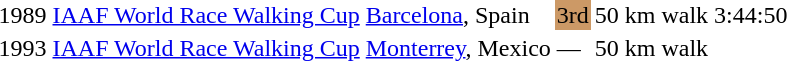<table>
<tr>
<td>1989</td>
<td><a href='#'>IAAF World Race Walking Cup</a></td>
<td><a href='#'>Barcelona</a>, Spain</td>
<td bgcolor=cc9966>3rd</td>
<td>50 km walk</td>
<td>3:44:50</td>
</tr>
<tr>
<td>1993</td>
<td><a href='#'>IAAF World Race Walking Cup</a></td>
<td><a href='#'>Monterrey</a>, Mexico</td>
<td>—</td>
<td>50 km walk</td>
<td></td>
</tr>
</table>
